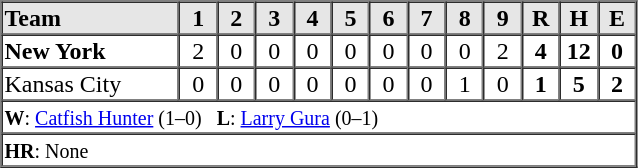<table border=1 cellspacing=0 width=425 style="margin-left:3em;">
<tr style="text-align:center; background-color:#e6e6e6;">
<th align=left width=28%>Team</th>
<th width=6%>1</th>
<th width=6%>2</th>
<th width=6%>3</th>
<th width=6%>4</th>
<th width=6%>5</th>
<th width=6%>6</th>
<th width=6%>7</th>
<th width=6%>8</th>
<th width=6%>9</th>
<th width=6%>R</th>
<th width=6%>H</th>
<th width=6%>E</th>
</tr>
<tr style="text-align:center;">
<td align=left><strong>New York</strong></td>
<td>2</td>
<td>0</td>
<td>0</td>
<td>0</td>
<td>0</td>
<td>0</td>
<td>0</td>
<td>0</td>
<td>2</td>
<td><strong>4</strong></td>
<td><strong>12</strong></td>
<td><strong>0</strong></td>
</tr>
<tr style="text-align:center;">
<td align=left>Kansas City</td>
<td>0</td>
<td>0</td>
<td>0</td>
<td>0</td>
<td>0</td>
<td>0</td>
<td>0</td>
<td>1</td>
<td>0</td>
<td><strong>1</strong></td>
<td><strong>5</strong></td>
<td><strong>2</strong></td>
</tr>
<tr style="text-align:left;">
<td colspan=13><small><strong>W</strong>: <a href='#'>Catfish Hunter</a> (1–0)   <strong>L</strong>: <a href='#'>Larry Gura</a> (0–1)</small></td>
</tr>
<tr style="text-align:left;">
<td colspan=13><small><strong>HR</strong>: None</small></td>
</tr>
</table>
